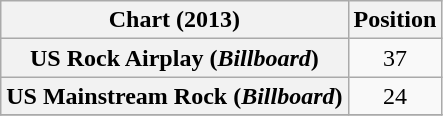<table class="wikitable plainrowheaders sortable">
<tr>
<th>Chart (2013)</th>
<th>Position</th>
</tr>
<tr>
<th scope="row">US Rock Airplay (<em>Billboard</em>)</th>
<td style="text-align:center;">37</td>
</tr>
<tr>
<th scope="row">US Mainstream Rock (<em>Billboard</em>)</th>
<td style="text-align:center;">24</td>
</tr>
<tr>
</tr>
</table>
